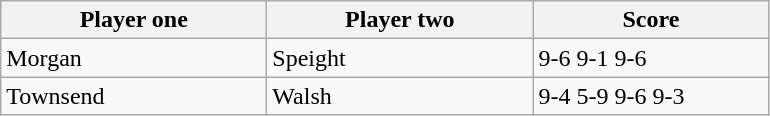<table class="wikitable">
<tr>
<th width=170>Player one</th>
<th width=170>Player two</th>
<th width=150>Score</th>
</tr>
<tr>
<td> Morgan</td>
<td> Speight</td>
<td>9-6 9-1 9-6</td>
</tr>
<tr>
<td> Townsend</td>
<td> Walsh</td>
<td>9-4 5-9 9-6 9-3</td>
</tr>
</table>
